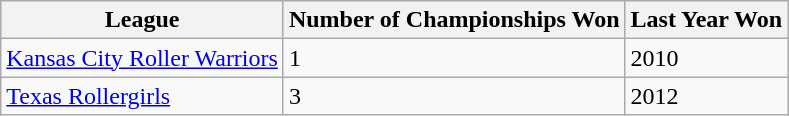<table class="wikitable">
<tr>
<th>League</th>
<th>Number of Championships Won</th>
<th>Last Year Won</th>
</tr>
<tr>
<td><a href='#'>Kansas City Roller Warriors</a></td>
<td>1</td>
<td>2010</td>
</tr>
<tr>
<td><a href='#'>Texas Rollergirls</a></td>
<td>3</td>
<td>2012</td>
</tr>
</table>
